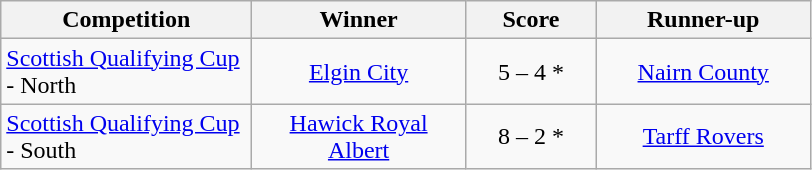<table class="wikitable" style="text-align: center;">
<tr>
<th width=160>Competition</th>
<th width=135>Winner</th>
<th width=80>Score</th>
<th width=135>Runner-up</th>
</tr>
<tr>
<td align=left><a href='#'>Scottish Qualifying Cup</a> - North</td>
<td><a href='#'>Elgin City</a></td>
<td>5 – 4 *</td>
<td><a href='#'>Nairn County</a></td>
</tr>
<tr>
<td align=left><a href='#'>Scottish Qualifying Cup</a> - South</td>
<td><a href='#'>Hawick Royal Albert</a></td>
<td>8 – 2 *</td>
<td><a href='#'>Tarff Rovers</a></td>
</tr>
</table>
